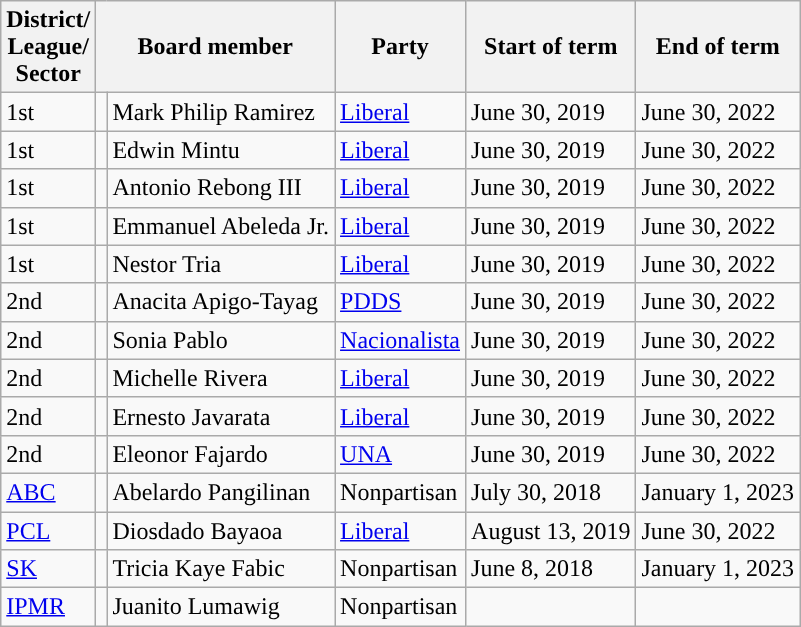<table class="wikitable">
<tr>
<th>District/<br>League/<br>Sector</th>
<th colspan="2">Board member</th>
<th>Party</th>
<th>Start of term</th>
<th>End of term</th>
</tr>
<tr>
<td>1st</td>
<td></td>
<td>Mark Philip Ramirez</td>
<td><a href='#'>Liberal</a></td>
<td>June 30, 2019</td>
<td>June 30, 2022</td>
</tr>
<tr>
<td>1st</td>
<td></td>
<td>Edwin Mintu</td>
<td><a href='#'>Liberal</a></td>
<td>June 30, 2019</td>
<td>June 30, 2022</td>
</tr>
<tr>
<td>1st</td>
<td></td>
<td>Antonio Rebong III</td>
<td><a href='#'>Liberal</a></td>
<td>June 30, 2019</td>
<td>June 30, 2022</td>
</tr>
<tr>
<td>1st</td>
<td></td>
<td>Emmanuel Abeleda Jr.</td>
<td><a href='#'>Liberal</a></td>
<td>June 30, 2019</td>
<td>June 30, 2022</td>
</tr>
<tr>
<td>1st</td>
<td></td>
<td>Nestor Tria</td>
<td><a href='#'>Liberal</a></td>
<td>June 30, 2019</td>
<td>June 30, 2022</td>
</tr>
<tr>
<td>2nd</td>
<td></td>
<td>Anacita Apigo-Tayag</td>
<td><a href='#'>PDDS</a></td>
<td>June 30, 2019</td>
<td>June 30, 2022</td>
</tr>
<tr>
<td>2nd</td>
<td></td>
<td>Sonia Pablo</td>
<td><a href='#'>Nacionalista</a></td>
<td>June 30, 2019</td>
<td>June 30, 2022</td>
</tr>
<tr>
<td>2nd</td>
<td></td>
<td>Michelle Rivera</td>
<td><a href='#'>Liberal</a></td>
<td>June 30, 2019</td>
<td>June 30, 2022</td>
</tr>
<tr>
<td>2nd</td>
<td></td>
<td>Ernesto Javarata</td>
<td><a href='#'>Liberal</a></td>
<td>June 30, 2019</td>
<td>June 30, 2022</td>
</tr>
<tr>
<td>2nd</td>
<td></td>
<td>Eleonor Fajardo</td>
<td><a href='#'>UNA</a></td>
<td>June 30, 2019</td>
<td>June 30, 2022</td>
</tr>
<tr>
<td><a href='#'>ABC</a></td>
<td></td>
<td>Abelardo Pangilinan</td>
<td>Nonpartisan</td>
<td>July 30, 2018</td>
<td>January 1, 2023</td>
</tr>
<tr>
<td><a href='#'>PCL</a></td>
<td></td>
<td>Diosdado Bayaoa</td>
<td><a href='#'>Liberal</a></td>
<td>August 13, 2019</td>
<td>June 30, 2022</td>
</tr>
<tr>
<td><a href='#'>SK</a></td>
<td></td>
<td>Tricia Kaye Fabic</td>
<td>Nonpartisan</td>
<td>June 8, 2018</td>
<td>January 1, 2023</td>
</tr>
<tr>
<td><a href='#'>IPMR</a></td>
<td></td>
<td>Juanito Lumawig</td>
<td>Nonpartisan</td>
<td></td>
<td></td>
</tr>
</table>
